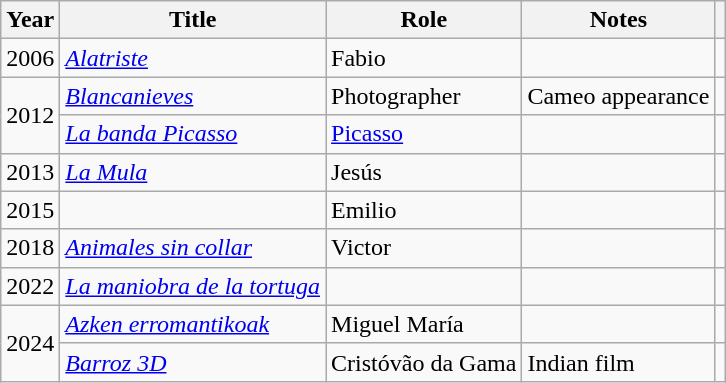<table class="wikitable sortable">
<tr>
<th scope="col">Year</th>
<th scope="col">Title</th>
<th scope="col">Role</th>
<th scope="col">Notes</th>
<th scope="col" class="unsortable"></th>
</tr>
<tr>
<td>2006</td>
<td><em><a href='#'>Alatriste</a></em></td>
<td>Fabio</td>
<td></td>
<td></td>
</tr>
<tr>
<td rowspan="2">2012</td>
<td><em><a href='#'>Blancanieves</a></em></td>
<td>Photographer</td>
<td>Cameo appearance</td>
<td></td>
</tr>
<tr>
<td><em><a href='#'>La banda Picasso</a></em></td>
<td><a href='#'>Picasso</a></td>
<td></td>
<td></td>
</tr>
<tr>
<td>2013</td>
<td><em><a href='#'>La Mula</a></em></td>
<td>Jesús</td>
<td></td>
<td></td>
</tr>
<tr>
<td>2015</td>
<td><em></em></td>
<td>Emilio</td>
<td></td>
<td></td>
</tr>
<tr>
<td>2018</td>
<td><em><a href='#'>Animales sin collar</a></em></td>
<td>Victor</td>
<td></td>
<td></td>
</tr>
<tr>
<td>2022</td>
<td><em><a href='#'>La maniobra de la tortuga</a></em></td>
<td></td>
<td></td>
<td></td>
</tr>
<tr>
<td rowspan="2">2024</td>
<td><em><a href='#'>Azken erromantikoak</a></em></td>
<td>Miguel María</td>
<td></td>
<td></td>
</tr>
<tr>
<td><em><a href='#'>Barroz 3D</a></em></td>
<td>Cristóvão da Gama</td>
<td>Indian film</td>
<td></td>
</tr>
</table>
